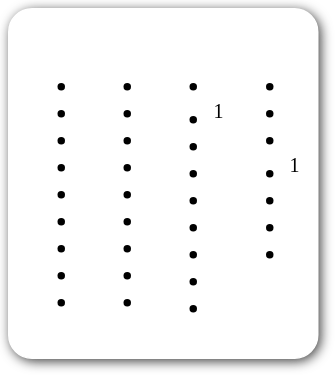<table style=" border-radius:1em; box-shadow: 0.1em 0.1em 0.5em rgba(0,0,0,0.75); background-color: white; border: 1px solid white; padding: 5px;">
<tr style="vertical-align:top;">
<td><br><ul><li></li><li></li><li></li><li></li><li></li><li></li><li></li><li></li><li></li></ul></td>
<td valign="top"><br><ul><li></li><li></li><li></li><li></li><li></li><li></li><li></li><li></li><li></li></ul></td>
<td valign="top"><br><ul><li></li><li><sup>1</sup></li><li></li><li></li><li></li><li></li><li></li><li></li><li></li></ul></td>
<td valign="top"><br><ul><li></li><li></li><li></li><li><sup>1</sup></li><li></li><li></li><li></li></ul></td>
<td></td>
</tr>
</table>
